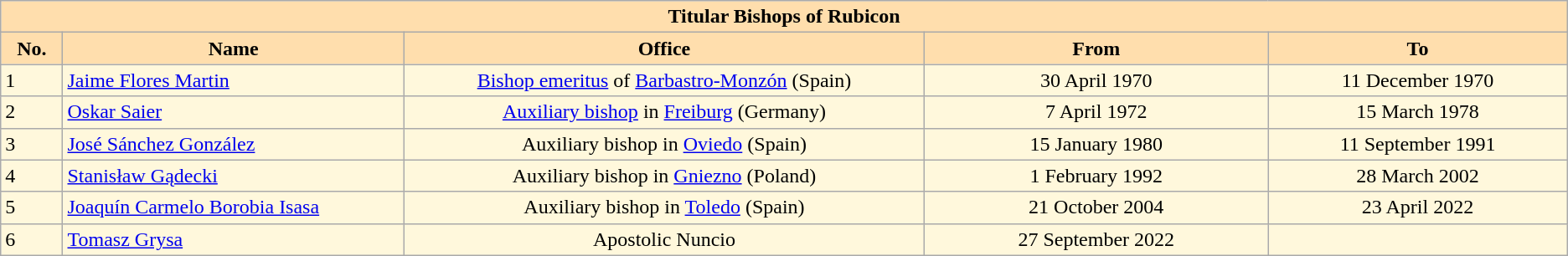<table class="wikitable">
<tr>
<td style="background:#FFDEAD" align="center" colspan="5"><strong>Titular Bishops of Rubicon</strong></td>
</tr>
<tr>
<th width="50" style="background:#FFDEAD"><strong>No.</strong></th>
<th width="350" style="background:#FFDEAD"><strong>Name</strong></th>
<th width="550" style="background:#FFDEAD"><strong>Office</strong></th>
<th width="350" style="background:#FFDEAD"><strong>From</strong></th>
<th width="300" style="background:#FFDEAD"><strong>To</strong></th>
</tr>
<tr>
<td style="background:#FFF8DC;">1</td>
<td style="background:#FFF8DC;"><a href='#'>Jaime Flores Martin</a></td>
<td style="background:#FFF8DC;" align="center"><a href='#'>Bishop emeritus</a> of <a href='#'>Barbastro-Monzón</a> (Spain)</td>
<td style="background:#FFF8DC;" align="center">30 April 1970</td>
<td style="background:#FFF8DC;" align="center">11 December 1970</td>
</tr>
<tr>
<td style="background:#FFF8DC;">2</td>
<td style="background:#FFF8DC;"><a href='#'>Oskar Saier</a></td>
<td style="background:#FFF8DC;" align="center"><a href='#'>Auxiliary bishop</a> in <a href='#'>Freiburg</a> (Germany)</td>
<td style="background:#FFF8DC;" align="center">7 April 1972</td>
<td style="background:#FFF8DC;" align="center">15 March 1978</td>
</tr>
<tr>
<td style="background:#FFF8DC;">3</td>
<td style="background:#FFF8DC;"><a href='#'>José Sánchez González</a></td>
<td style="background:#FFF8DC;" align="center">Auxiliary bishop in <a href='#'>Oviedo</a> (Spain)</td>
<td style="background:#FFF8DC;" align="center">15 January 1980</td>
<td style="background:#FFF8DC;" align="center">11 September 1991</td>
</tr>
<tr>
<td style="background:#FFF8DC;">4</td>
<td style="background:#FFF8DC;"><a href='#'>Stanisław Gądecki</a></td>
<td style="background:#FFF8DC;" align="center">Auxiliary bishop in <a href='#'>Gniezno</a> (Poland)</td>
<td style="background:#FFF8DC;" align="center">1 February 1992</td>
<td style="background:#FFF8DC;" align="center">28 March 2002</td>
</tr>
<tr>
<td style="background:#FFF8DC;">5</td>
<td style="background:#FFF8DC;"><a href='#'>Joaquín Carmelo Borobia Isasa</a></td>
<td style="background:#FFF8DC;" align="center">Auxiliary bishop in <a href='#'>Toledo</a> (Spain)</td>
<td style="background:#FFF8DC;" align="center">21 October 2004</td>
<td style="background:#FFF8DC;" align="center">23 April 2022</td>
</tr>
<tr>
<td style="background:#FFF8DC;">6</td>
<td style="background:#FFF8DC;"><a href='#'>Tomasz Grysa</a></td>
<td style="background:#FFF8DC;" align="center">Apostolic Nuncio</td>
<td style="background:#FFF8DC;" align="center">27 September 2022</td>
<td style="background:#FFF8DC;" align="center"></td>
</tr>
</table>
